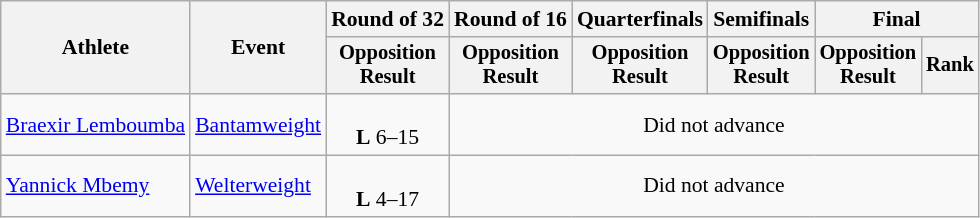<table class="wikitable" style="font-size:90%">
<tr>
<th rowspan="2">Athlete</th>
<th rowspan="2">Event</th>
<th>Round of 32</th>
<th>Round of 16</th>
<th>Quarterfinals</th>
<th>Semifinals</th>
<th colspan=2>Final</th>
</tr>
<tr style="font-size:95%">
<th>Opposition<br>Result</th>
<th>Opposition<br>Result</th>
<th>Opposition<br>Result</th>
<th>Opposition<br>Result</th>
<th>Opposition<br>Result</th>
<th>Rank</th>
</tr>
<tr align=center>
<td align=left><a href='#'>Braexir Lemboumba</a></td>
<td align=left><a href='#'>Bantamweight</a></td>
<td><br><strong>L</strong> 6–15</td>
<td colspan=5>Did not advance</td>
</tr>
<tr align=center>
<td align=left><a href='#'>Yannick Mbemy</a></td>
<td align=left><a href='#'>Welterweight</a></td>
<td><br><strong>L</strong> 4–17</td>
<td colspan=5>Did not advance</td>
</tr>
</table>
